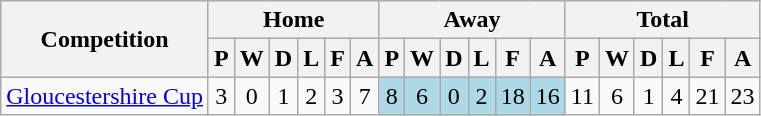<table class="wikitable" style="text-align:center;">
<tr>
<th rowspan="2">Competition</th>
<th colspan="6">Home</th>
<th colspan="6">Away</th>
<th colspan="6">Total</th>
</tr>
<tr>
<th>P</th>
<th>W</th>
<th>D</th>
<th>L</th>
<th>F</th>
<th>A</th>
<th>P</th>
<th>W</th>
<th>D</th>
<th>L</th>
<th>F</th>
<th>A</th>
<th>P</th>
<th>W</th>
<th>D</th>
<th>L</th>
<th>F</th>
<th>A</th>
</tr>
<tr>
<td style="text-align:left;"><a href='#'>Gloucestershire Cup</a></td>
<td>3</td>
<td>0</td>
<td>1</td>
<td>2</td>
<td>3</td>
<td>7</td>
<td style="background-color:#ADD8E6;">8</td>
<td style="background-color:#ADD8E6;">6</td>
<td style="background-color:#ADD8E6;">0</td>
<td style="background-color:#ADD8E6;">2</td>
<td style="background-color:#ADD8E6;">18</td>
<td style="background-color:#ADD8E6;">16</td>
<td>11</td>
<td>6</td>
<td>1</td>
<td>4</td>
<td>21</td>
<td>23</td>
</tr>
</table>
